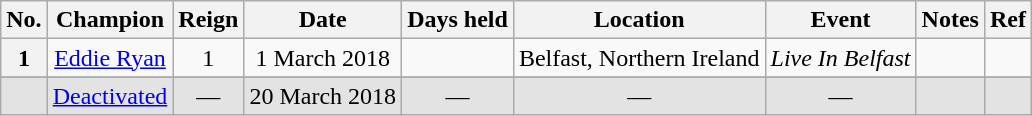<table class="wikitable sortable" style="text-align: center">
<tr>
<th>No.</th>
<th>Champion</th>
<th>Reign</th>
<th>Date</th>
<th>Days held</th>
<th>Location</th>
<th>Event</th>
<th>Notes</th>
<th>Ref</th>
</tr>
<tr>
<th>1</th>
<td><a href='#'>Eddie Ryan</a></td>
<td>1</td>
<td>1 March 2018</td>
<td></td>
<td>Belfast, Northern Ireland</td>
<td><em>Live In Belfast</em></td>
<td align="left"></td>
<td></td>
</tr>
<tr>
</tr>
<tr style="background-color:#e3e3e3">
<td></td>
<td><a href='#'>Deactivated</a></td>
<td>—</td>
<td>20 March 2018</td>
<td>—</td>
<td>—</td>
<td>—</td>
<td align="left"></td>
<td></td>
</tr>
</table>
